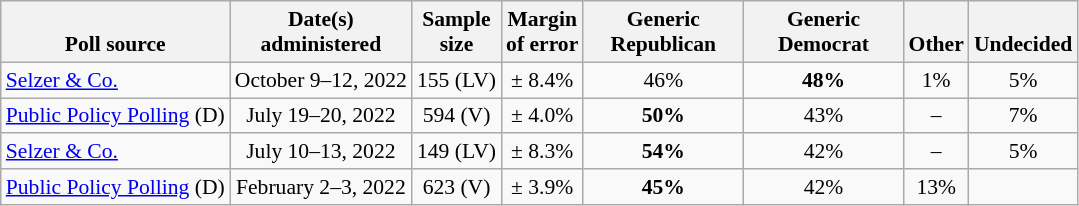<table class="wikitable" style="font-size:90%;text-align:center;">
<tr valign=bottom>
<th>Poll source</th>
<th>Date(s)<br>administered</th>
<th>Sample<br>size</th>
<th>Margin<br>of error</th>
<th style="width:100px;">Generic<br>Republican</th>
<th style="width:100px;">Generic<br>Democrat</th>
<th>Other</th>
<th>Undecided</th>
</tr>
<tr>
<td style="text-align:left;"><a href='#'>Selzer & Co.</a></td>
<td>October 9–12, 2022</td>
<td>155 (LV)</td>
<td>± 8.4%</td>
<td>46%</td>
<td><strong>48%</strong></td>
<td>1%</td>
<td>5%</td>
</tr>
<tr>
<td style="text-align:left;"><a href='#'>Public Policy Polling</a> (D)</td>
<td>July 19–20, 2022</td>
<td>594 (V)</td>
<td>± 4.0%</td>
<td><strong>50%</strong></td>
<td>43%</td>
<td>–</td>
<td>7%</td>
</tr>
<tr>
<td style="text-align:left;"><a href='#'>Selzer & Co.</a></td>
<td>July 10–13, 2022</td>
<td>149 (LV)</td>
<td>± 8.3%</td>
<td><strong>54%</strong></td>
<td>42%</td>
<td>–</td>
<td>5%</td>
</tr>
<tr>
<td style="text-align:left;"><a href='#'>Public Policy Polling</a> (D)</td>
<td>February 2–3, 2022</td>
<td>623 (V)</td>
<td>± 3.9%</td>
<td><strong>45%</strong></td>
<td>42%</td>
<td>13%</td>
</tr>
</table>
